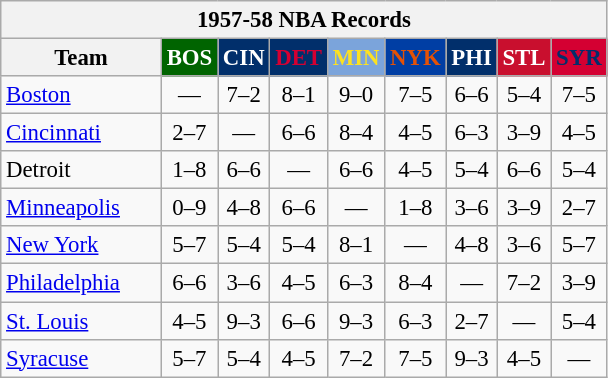<table class="wikitable" style="font-size:95%; text-align:center;">
<tr>
<th colspan=9>1957-58 NBA Records</th>
</tr>
<tr>
<th width=100>Team</th>
<th style="background:#006400;color:#FFFFFF;width=35">BOS</th>
<th style="background:#012F6B;color:#FFFFFF;width=35">CIN</th>
<th style="background:#012F6B;color:#D40032;width=35">DET</th>
<th style="background:#7BA4DB;color:#FBE122;width=35">MIN</th>
<th style="background:#003EA4;color:#E45206;width=35">NYK</th>
<th style="background:#012F6B;color:#FFFFFF;width=35">PHI</th>
<th style="background:#C90F2E;color:#FFFFFF;width=35">STL</th>
<th style="background:#D40032;color:#022E6B;width=35">SYR</th>
</tr>
<tr>
<td style="text-align:left;"><a href='#'>Boston</a></td>
<td>—</td>
<td>7–2</td>
<td>8–1</td>
<td>9–0</td>
<td>7–5</td>
<td>6–6</td>
<td>5–4</td>
<td>7–5</td>
</tr>
<tr>
<td style="text-align:left;"><a href='#'>Cincinnati</a></td>
<td>2–7</td>
<td>—</td>
<td>6–6</td>
<td>8–4</td>
<td>4–5</td>
<td>6–3</td>
<td>3–9</td>
<td>4–5</td>
</tr>
<tr>
<td style="text-align:left;">Detroit</td>
<td>1–8</td>
<td>6–6</td>
<td>—</td>
<td>6–6</td>
<td>4–5</td>
<td>5–4</td>
<td>6–6</td>
<td>5–4</td>
</tr>
<tr>
<td style="text-align:left;"><a href='#'>Minneapolis</a></td>
<td>0–9</td>
<td>4–8</td>
<td>6–6</td>
<td>—</td>
<td>1–8</td>
<td>3–6</td>
<td>3–9</td>
<td>2–7</td>
</tr>
<tr>
<td style="text-align:left;"><a href='#'>New York</a></td>
<td>5–7</td>
<td>5–4</td>
<td>5–4</td>
<td>8–1</td>
<td>—</td>
<td>4–8</td>
<td>3–6</td>
<td>5–7</td>
</tr>
<tr>
<td style="text-align:left;"><a href='#'>Philadelphia</a></td>
<td>6–6</td>
<td>3–6</td>
<td>4–5</td>
<td>6–3</td>
<td>8–4</td>
<td>—</td>
<td>7–2</td>
<td>3–9</td>
</tr>
<tr>
<td style="text-align:left;"><a href='#'>St. Louis</a></td>
<td>4–5</td>
<td>9–3</td>
<td>6–6</td>
<td>9–3</td>
<td>6–3</td>
<td>2–7</td>
<td>—</td>
<td>5–4</td>
</tr>
<tr>
<td style="text-align:left;"><a href='#'>Syracuse</a></td>
<td>5–7</td>
<td>5–4</td>
<td>4–5</td>
<td>7–2</td>
<td>7–5</td>
<td>9–3</td>
<td>4–5</td>
<td>—</td>
</tr>
</table>
